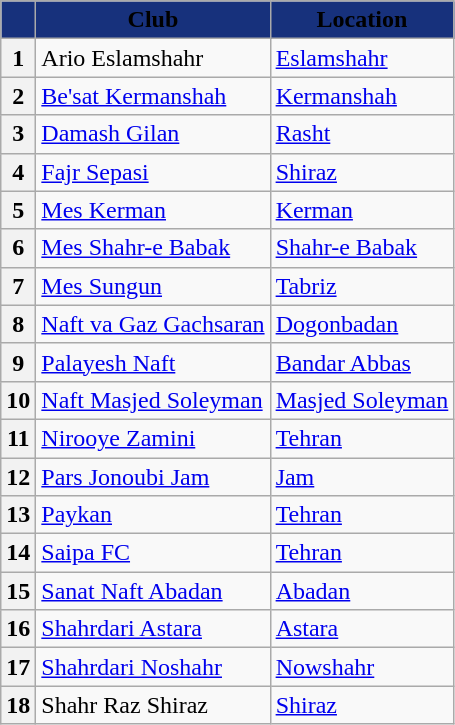<table class="wikitable sortable" style="text-align:left">
<tr>
<th style="background:#17317c;"></th>
<th style="background:#17317c;"><span>Club</span></th>
<th style="background:#17317c;"><span>Location</span></th>
</tr>
<tr>
<th>1</th>
<td>Ario Eslamshahr</td>
<td><a href='#'>Eslamshahr</a></td>
</tr>
<tr>
<th>2</th>
<td><a href='#'>Be'sat Kermanshah</a></td>
<td><a href='#'>Kermanshah</a></td>
</tr>
<tr>
<th>3</th>
<td><a href='#'>Damash Gilan</a></td>
<td><a href='#'>Rasht</a></td>
</tr>
<tr>
<th>4</th>
<td><a href='#'>Fajr Sepasi</a></td>
<td><a href='#'>Shiraz</a></td>
</tr>
<tr>
<th>5</th>
<td><a href='#'>Mes Kerman</a></td>
<td><a href='#'>Kerman</a></td>
</tr>
<tr>
<th>6</th>
<td><a href='#'>Mes Shahr-e Babak</a></td>
<td><a href='#'>Shahr-e Babak</a></td>
</tr>
<tr>
<th>7</th>
<td><a href='#'>Mes Sungun</a></td>
<td><a href='#'>Tabriz</a></td>
</tr>
<tr>
<th>8</th>
<td><a href='#'>Naft va Gaz Gachsaran</a></td>
<td><a href='#'>Dogonbadan</a></td>
</tr>
<tr>
<th>9</th>
<td><a href='#'>Palayesh Naft</a></td>
<td><a href='#'>Bandar Abbas</a></td>
</tr>
<tr>
<th>10</th>
<td><a href='#'>Naft Masjed Soleyman</a></td>
<td><a href='#'>Masjed Soleyman</a></td>
</tr>
<tr>
<th>11</th>
<td><a href='#'>Nirooye Zamini</a></td>
<td><a href='#'>Tehran</a></td>
</tr>
<tr>
<th>12</th>
<td><a href='#'>Pars Jonoubi Jam</a></td>
<td><a href='#'>Jam</a></td>
</tr>
<tr>
<th>13</th>
<td><a href='#'>Paykan</a></td>
<td><a href='#'>Tehran</a></td>
</tr>
<tr>
<th>14</th>
<td><a href='#'>Saipa FC</a></td>
<td><a href='#'>Tehran</a></td>
</tr>
<tr>
<th>15</th>
<td><a href='#'>Sanat Naft Abadan</a></td>
<td><a href='#'>Abadan</a></td>
</tr>
<tr>
<th>16</th>
<td><a href='#'>Shahrdari Astara</a></td>
<td><a href='#'>Astara</a></td>
</tr>
<tr>
<th>17</th>
<td><a href='#'>Shahrdari Noshahr</a></td>
<td><a href='#'>Nowshahr</a></td>
</tr>
<tr>
<th>18</th>
<td>Shahr Raz Shiraz</td>
<td><a href='#'>Shiraz</a></td>
</tr>
</table>
